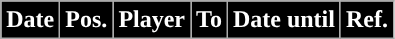<table class="wikitable plainrowheaders sortable">
<tr>
<th style="background:black; color:white; ">Date</th>
<th style="background:black; color:white; ">Pos.</th>
<th style="background:black; color:white; ">Player</th>
<th style="background:black; color:white; ">To</th>
<th style="background:black; color:white; ">Date until</th>
<th style="background:black; color:white; ">Ref.</th>
</tr>
</table>
